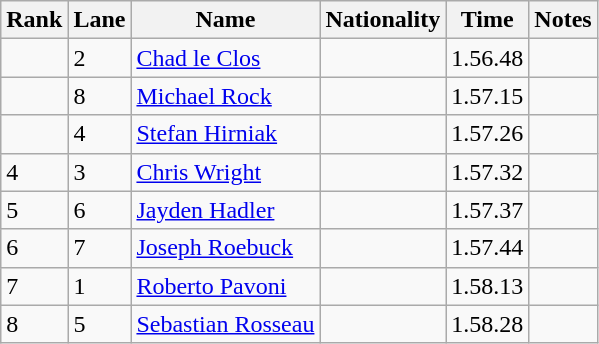<table class="wikitable">
<tr>
<th>Rank</th>
<th>Lane</th>
<th>Name</th>
<th>Nationality</th>
<th>Time</th>
<th>Notes</th>
</tr>
<tr>
<td></td>
<td>2</td>
<td><a href='#'>Chad le Clos</a></td>
<td></td>
<td>1.56.48</td>
<td></td>
</tr>
<tr>
<td></td>
<td>8</td>
<td><a href='#'>Michael Rock</a></td>
<td></td>
<td>1.57.15</td>
<td></td>
</tr>
<tr>
<td></td>
<td>4</td>
<td><a href='#'>Stefan Hirniak</a></td>
<td></td>
<td>1.57.26</td>
<td></td>
</tr>
<tr>
<td>4</td>
<td>3</td>
<td><a href='#'>Chris Wright</a></td>
<td></td>
<td>1.57.32</td>
<td></td>
</tr>
<tr>
<td>5</td>
<td>6</td>
<td><a href='#'>Jayden Hadler</a></td>
<td></td>
<td>1.57.37</td>
<td></td>
</tr>
<tr>
<td>6</td>
<td>7</td>
<td><a href='#'>Joseph Roebuck</a></td>
<td></td>
<td>1.57.44</td>
<td></td>
</tr>
<tr>
<td>7</td>
<td>1</td>
<td><a href='#'>Roberto Pavoni</a></td>
<td></td>
<td>1.58.13</td>
<td></td>
</tr>
<tr>
<td>8</td>
<td>5</td>
<td><a href='#'>Sebastian Rosseau</a></td>
<td></td>
<td>1.58.28</td>
<td></td>
</tr>
</table>
